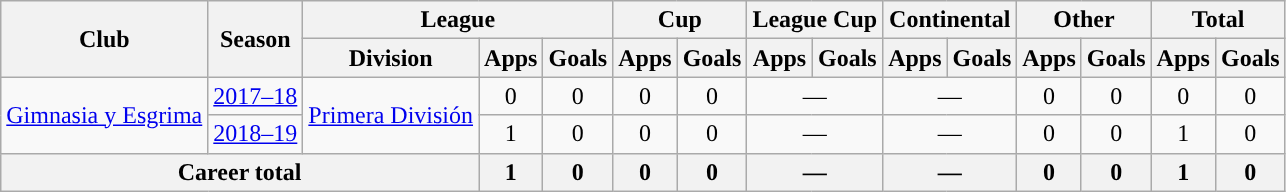<table class="wikitable" style="text-align:center">
<tr>
<th rowspan="2">Club</th>
<th rowspan="2">Season</th>
<th colspan="3">League</th>
<th colspan="2">Cup</th>
<th colspan="2">League Cup</th>
<th colspan="2">Continental</th>
<th colspan="2">Other</th>
<th colspan="2">Total</th>
</tr>
<tr>
<th>Division</th>
<th>Apps</th>
<th>Goals</th>
<th>Apps</th>
<th>Goals</th>
<th>Apps</th>
<th>Goals</th>
<th>Apps</th>
<th>Goals</th>
<th>Apps</th>
<th>Goals</th>
<th>Apps</th>
<th>Goals</th>
</tr>
<tr>
<td rowspan="2"><a href='#'>Gimnasia y Esgrima</a></td>
<td><a href='#'>2017–18</a></td>
<td rowspan="2"><a href='#'>Primera División</a></td>
<td>0</td>
<td>0</td>
<td>0</td>
<td>0</td>
<td colspan="2">—</td>
<td colspan="2">—</td>
<td>0</td>
<td>0</td>
<td>0</td>
<td>0</td>
</tr>
<tr>
<td><a href='#'>2018–19</a></td>
<td>1</td>
<td>0</td>
<td>0</td>
<td>0</td>
<td colspan="2">—</td>
<td colspan="2">—</td>
<td>0</td>
<td>0</td>
<td>1</td>
<td>0</td>
</tr>
<tr>
<th colspan="3">Career total</th>
<th>1</th>
<th>0</th>
<th>0</th>
<th>0</th>
<th colspan="2">—</th>
<th colspan="2">—</th>
<th>0</th>
<th>0</th>
<th>1</th>
<th>0</th>
</tr>
</table>
